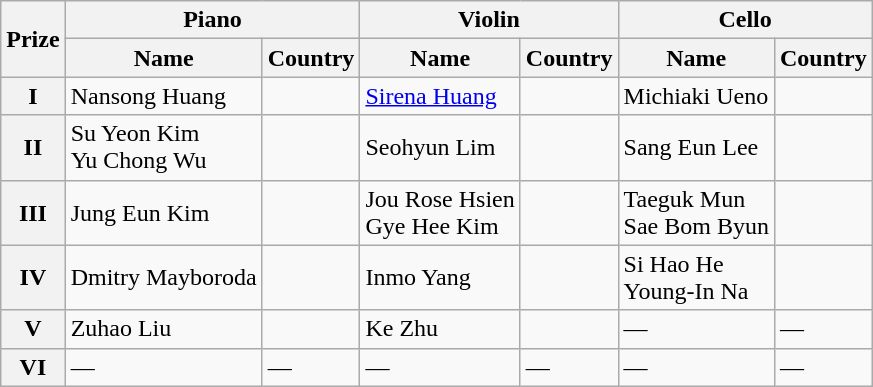<table class="wikitable">
<tr>
<th rowspan="2"><strong>Prize</strong></th>
<th colspan="2"><strong>Piano</strong></th>
<th colspan="2"><strong>Violin</strong></th>
<th colspan="2"><strong>Cello</strong></th>
</tr>
<tr>
<th>Name</th>
<th><strong>Country</strong></th>
<th>Name</th>
<th><strong>Country</strong></th>
<th>Name</th>
<th><strong>Country</strong></th>
</tr>
<tr>
<th><strong>I</strong></th>
<td>Nansong Huang</td>
<td></td>
<td><a href='#'>Sirena Huang</a></td>
<td></td>
<td>Michiaki Ueno</td>
<td></td>
</tr>
<tr>
<th><strong>II</strong></th>
<td>Su Yeon Kim<br>Yu Chong Wu</td>
<td><br></td>
<td>Seohyun Lim</td>
<td></td>
<td>Sang Eun Lee</td>
<td></td>
</tr>
<tr>
<th><strong>III</strong></th>
<td>Jung Eun Kim</td>
<td></td>
<td>Jou Rose Hsien<br>Gye Hee Kim</td>
<td><br></td>
<td>Taeguk Mun<br>Sae Bom Byun</td>
<td><br></td>
</tr>
<tr>
<th><strong>IV</strong></th>
<td>Dmitry Mayboroda</td>
<td></td>
<td>Inmo Yang</td>
<td></td>
<td>Si Hao He<br>Young-In Na</td>
<td><br></td>
</tr>
<tr>
<th><strong>V</strong></th>
<td>Zuhao Liu</td>
<td></td>
<td>Ke Zhu</td>
<td></td>
<td>—</td>
<td>—</td>
</tr>
<tr>
<th><strong>VI</strong></th>
<td>—</td>
<td>—</td>
<td>—</td>
<td>—</td>
<td>—</td>
<td>—</td>
</tr>
</table>
